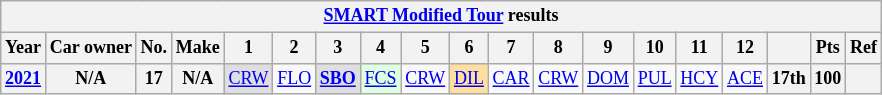<table class="wikitable" style="text-align:center; font-size:75%">
<tr>
<th colspan=38><a href='#'>SMART Modified Tour</a> results</th>
</tr>
<tr>
<th>Year</th>
<th>Car owner</th>
<th>No.</th>
<th>Make</th>
<th>1</th>
<th>2</th>
<th>3</th>
<th>4</th>
<th>5</th>
<th>6</th>
<th>7</th>
<th>8</th>
<th>9</th>
<th>10</th>
<th>11</th>
<th>12</th>
<th></th>
<th>Pts</th>
<th>Ref</th>
</tr>
<tr>
<th><a href='#'>2021</a></th>
<th>N/A</th>
<th>17</th>
<th>N/A</th>
<td style="background:#DFDFDF;"><a href='#'>CRW</a><br></td>
<td><a href='#'>FLO</a></td>
<td style="background:#DFDFDF;"><strong><a href='#'>SBO</a></strong><br></td>
<td style="background:#DFFFDF;"><a href='#'>FCS</a><br></td>
<td><a href='#'>CRW</a></td>
<td style="background:#FFDF9F;"><a href='#'>DIL</a><br></td>
<td><a href='#'>CAR</a></td>
<td><a href='#'>CRW</a></td>
<td><a href='#'>DOM</a></td>
<td><a href='#'>PUL</a></td>
<td><a href='#'>HCY</a></td>
<td><a href='#'>ACE</a></td>
<th>17th</th>
<th>100</th>
<th></th>
</tr>
</table>
